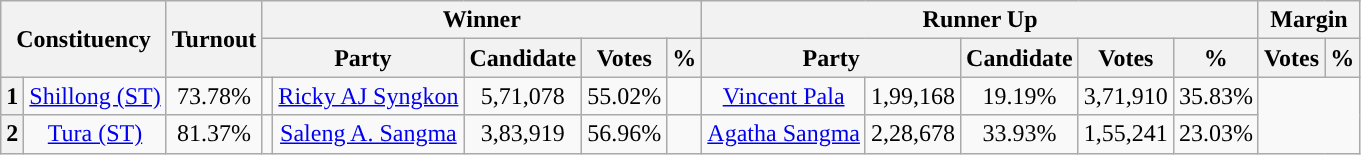<table class="wikitable sortable" style="text-align:center;">
<tr>
<th colspan="2" rowspan="2">Constituency</th>
<th rowspan="2">Turnout</th>
<th colspan="5">Winner</th>
<th colspan="5">Runner Up</th>
<th colspan="2">Margin</th>
</tr>
<tr>
<th colspan="2">Party</th>
<th>Candidate</th>
<th>Votes</th>
<th>%</th>
<th colspan="2">Party</th>
<th>Candidate</th>
<th>Votes</th>
<th>%</th>
<th>Votes</th>
<th>%</th>
</tr>
<tr>
<th>1</th>
<td><a href='#'>Shillong (ST)</a></td>
<td>73.78%</td>
<td></td>
<td><a href='#'>Ricky AJ Syngkon</a></td>
<td>5,71,078</td>
<td>55.02%</td>
<td></td>
<td><a href='#'>Vincent Pala</a></td>
<td>1,99,168</td>
<td>19.19%</td>
<td style="background:">3,71,910</td>
<td style="background:">35.83%</td>
</tr>
<tr>
<th>2</th>
<td><a href='#'>Tura (ST)</a></td>
<td>81.37%</td>
<td></td>
<td><a href='#'>Saleng A. Sangma</a></td>
<td>3,83,919</td>
<td>56.96%</td>
<td></td>
<td><a href='#'>Agatha Sangma</a></td>
<td>2,28,678</td>
<td>33.93%</td>
<td style="background:">1,55,241</td>
<td style="background:">23.03%</td>
</tr>
</table>
